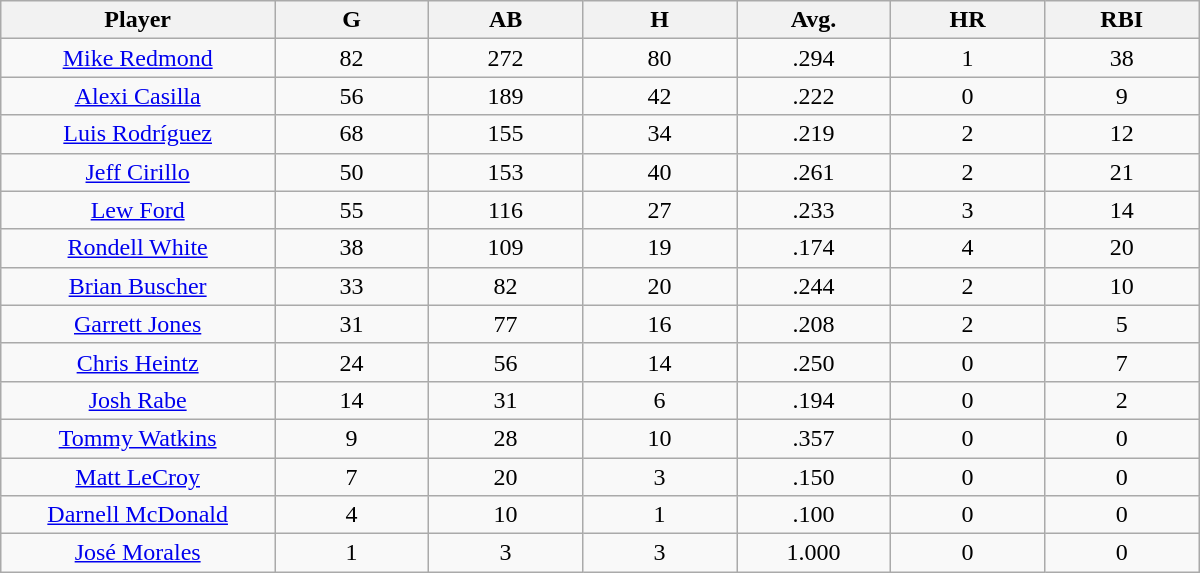<table class="wikitable sortable">
<tr>
<th bgcolor="#DDDDFF" width="16%">Player</th>
<th bgcolor="#DDDDFF" width="9%">G</th>
<th bgcolor="#DDDDFF" width="9%">AB</th>
<th bgcolor="#DDDDFF" width="9%">H</th>
<th bgcolor="#DDDDFF" width="9%">Avg.</th>
<th bgcolor="#DDDDFF" width="9%">HR</th>
<th bgcolor="#DDDDFF" width="9%">RBI</th>
</tr>
<tr align=center>
<td><a href='#'>Mike Redmond</a></td>
<td>82</td>
<td>272</td>
<td>80</td>
<td>.294</td>
<td>1</td>
<td>38</td>
</tr>
<tr align=center>
<td><a href='#'>Alexi Casilla</a></td>
<td>56</td>
<td>189</td>
<td>42</td>
<td>.222</td>
<td>0</td>
<td>9</td>
</tr>
<tr align=center>
<td><a href='#'>Luis Rodríguez</a></td>
<td>68</td>
<td>155</td>
<td>34</td>
<td>.219</td>
<td>2</td>
<td>12</td>
</tr>
<tr align=center>
<td><a href='#'>Jeff Cirillo</a></td>
<td>50</td>
<td>153</td>
<td>40</td>
<td>.261</td>
<td>2</td>
<td>21</td>
</tr>
<tr align=center>
<td><a href='#'>Lew Ford</a></td>
<td>55</td>
<td>116</td>
<td>27</td>
<td>.233</td>
<td>3</td>
<td>14</td>
</tr>
<tr align=center>
<td><a href='#'>Rondell White</a></td>
<td>38</td>
<td>109</td>
<td>19</td>
<td>.174</td>
<td>4</td>
<td>20</td>
</tr>
<tr align=center>
<td><a href='#'>Brian Buscher</a></td>
<td>33</td>
<td>82</td>
<td>20</td>
<td>.244</td>
<td>2</td>
<td>10</td>
</tr>
<tr align=center>
<td><a href='#'>Garrett Jones</a></td>
<td>31</td>
<td>77</td>
<td>16</td>
<td>.208</td>
<td>2</td>
<td>5</td>
</tr>
<tr align=center>
<td><a href='#'>Chris Heintz</a></td>
<td>24</td>
<td>56</td>
<td>14</td>
<td>.250</td>
<td>0</td>
<td>7</td>
</tr>
<tr align=center>
<td><a href='#'>Josh Rabe</a></td>
<td>14</td>
<td>31</td>
<td>6</td>
<td>.194</td>
<td>0</td>
<td>2</td>
</tr>
<tr align=center>
<td><a href='#'>Tommy Watkins</a></td>
<td>9</td>
<td>28</td>
<td>10</td>
<td>.357</td>
<td>0</td>
<td>0</td>
</tr>
<tr align=center>
<td><a href='#'>Matt LeCroy</a></td>
<td>7</td>
<td>20</td>
<td>3</td>
<td>.150</td>
<td>0</td>
<td>0</td>
</tr>
<tr align=center>
<td><a href='#'>Darnell McDonald</a></td>
<td>4</td>
<td>10</td>
<td>1</td>
<td>.100</td>
<td>0</td>
<td>0</td>
</tr>
<tr align=center>
<td><a href='#'>José Morales</a></td>
<td>1</td>
<td>3</td>
<td>3</td>
<td>1.000</td>
<td>0</td>
<td>0</td>
</tr>
</table>
